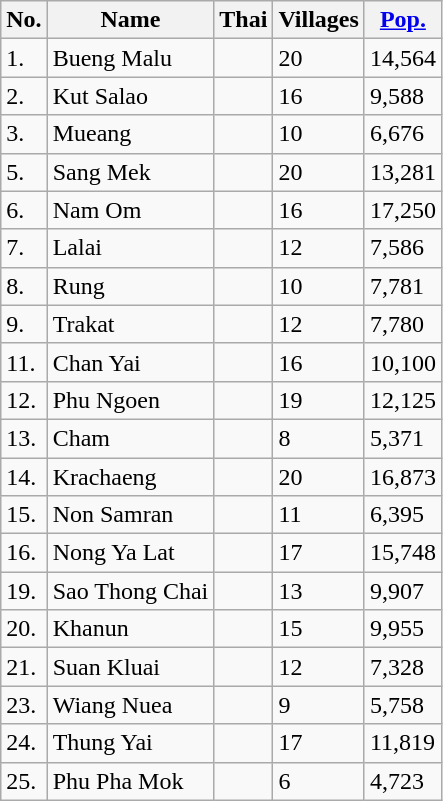<table class="wikitable sortable">
<tr>
<th>No.</th>
<th>Name</th>
<th>Thai</th>
<th>Villages</th>
<th><a href='#'>Pop.</a></th>
</tr>
<tr>
<td>1.</td>
<td>Bueng Malu</td>
<td></td>
<td>20</td>
<td>14,564</td>
</tr>
<tr>
<td>2.</td>
<td>Kut Salao</td>
<td></td>
<td>16</td>
<td>9,588</td>
</tr>
<tr>
<td>3.</td>
<td>Mueang</td>
<td></td>
<td>10</td>
<td>6,676</td>
</tr>
<tr>
<td>5.</td>
<td>Sang Mek</td>
<td></td>
<td>20</td>
<td>13,281</td>
</tr>
<tr>
<td>6.</td>
<td>Nam Om</td>
<td></td>
<td>16</td>
<td>17,250</td>
</tr>
<tr>
<td>7.</td>
<td>Lalai</td>
<td></td>
<td>12</td>
<td>7,586</td>
</tr>
<tr>
<td>8.</td>
<td>Rung</td>
<td></td>
<td>10</td>
<td>7,781</td>
</tr>
<tr>
<td>9.</td>
<td>Trakat</td>
<td></td>
<td>12</td>
<td>7,780</td>
</tr>
<tr>
<td>11.</td>
<td>Chan Yai</td>
<td></td>
<td>16</td>
<td>10,100</td>
</tr>
<tr>
<td>12.</td>
<td>Phu Ngoen</td>
<td></td>
<td>19</td>
<td>12,125</td>
</tr>
<tr>
<td>13.</td>
<td>Cham</td>
<td></td>
<td>8</td>
<td>5,371</td>
</tr>
<tr>
<td>14.</td>
<td>Krachaeng</td>
<td></td>
<td>20</td>
<td>16,873</td>
</tr>
<tr>
<td>15.</td>
<td>Non Samran</td>
<td></td>
<td>11</td>
<td>6,395</td>
</tr>
<tr>
<td>16.</td>
<td>Nong Ya Lat</td>
<td></td>
<td>17</td>
<td>15,748</td>
</tr>
<tr>
<td>19.</td>
<td>Sao Thong Chai</td>
<td></td>
<td>13</td>
<td>9,907</td>
</tr>
<tr>
<td>20.</td>
<td>Khanun</td>
<td></td>
<td>15</td>
<td>9,955</td>
</tr>
<tr>
<td>21.</td>
<td>Suan Kluai</td>
<td></td>
<td>12</td>
<td>7,328</td>
</tr>
<tr>
<td>23.</td>
<td>Wiang Nuea</td>
<td></td>
<td>9</td>
<td>5,758</td>
</tr>
<tr>
<td>24.</td>
<td>Thung Yai</td>
<td></td>
<td>17</td>
<td>11,819</td>
</tr>
<tr>
<td>25.</td>
<td>Phu Pha Mok</td>
<td></td>
<td>6</td>
<td>4,723</td>
</tr>
</table>
